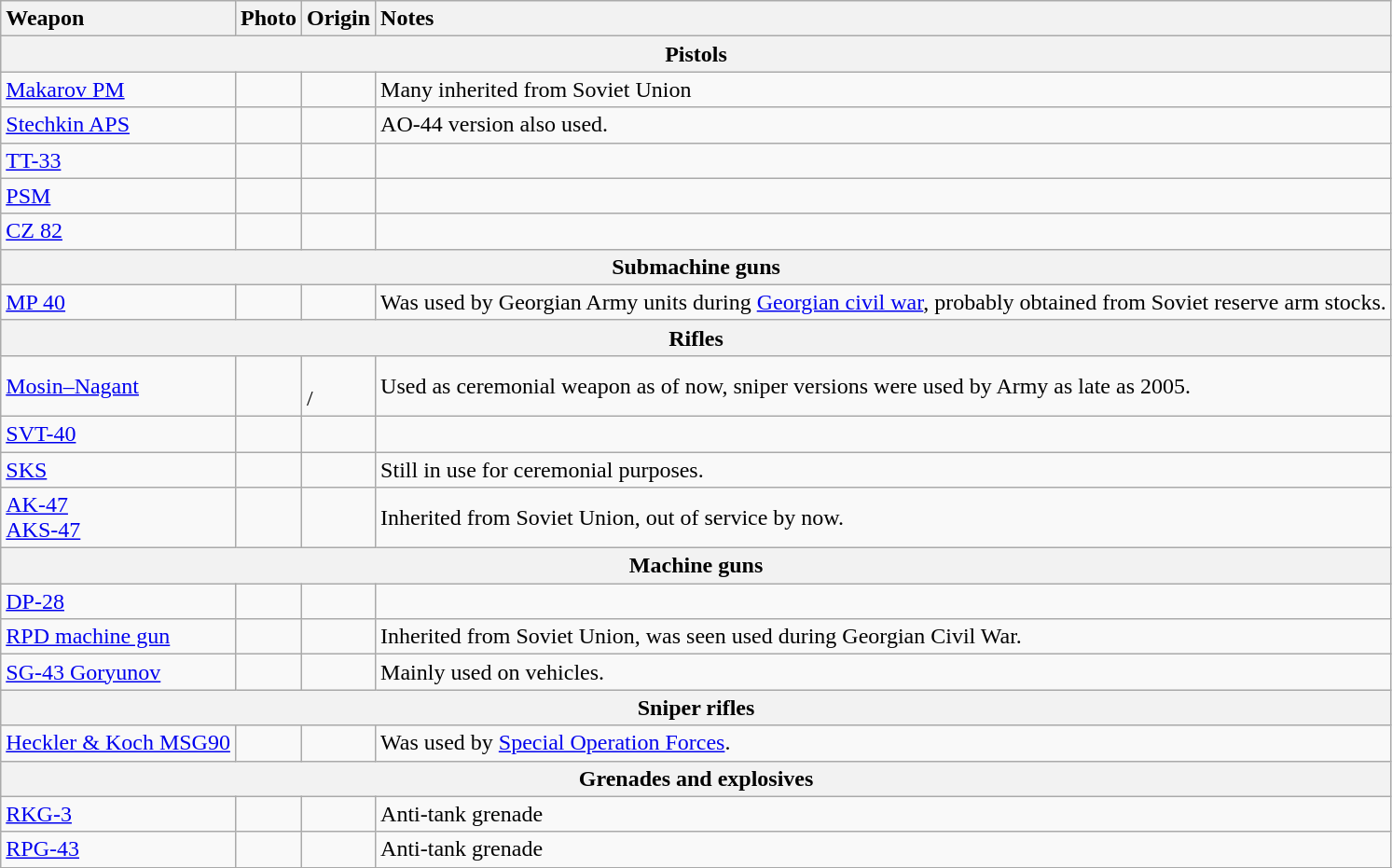<table class="wikitable">
<tr>
<th style="text-align: left;">Weapon</th>
<th style="text-align: left;">Photo</th>
<th style="text-align: left;">Origin</th>
<th style="text-align: left;">Notes</th>
</tr>
<tr>
<th colspan="5">Pistols</th>
</tr>
<tr>
<td><a href='#'>Makarov PM</a></td>
<td></td>
<td></td>
<td>Many inherited from Soviet Union</td>
</tr>
<tr>
<td><a href='#'>Stechkin APS</a></td>
<td></td>
<td></td>
<td>AO-44 version also used.</td>
</tr>
<tr>
<td><a href='#'>TT-33</a></td>
<td></td>
<td></td>
<td></td>
</tr>
<tr>
<td><a href='#'>PSM</a></td>
<td></td>
<td></td>
<td></td>
</tr>
<tr>
<td><a href='#'>CZ 82</a></td>
<td></td>
<td></td>
<td></td>
</tr>
<tr>
<th colspan="5">Submachine guns</th>
</tr>
<tr>
<td><a href='#'>MP 40</a></td>
<td></td>
<td></td>
<td>Was used by Georgian Army units during <a href='#'>Georgian civil war</a>, probably obtained from Soviet reserve arm stocks.</td>
</tr>
<tr>
<th colspan="5">Rifles</th>
</tr>
<tr>
<td><a href='#'>Mosin–Nagant</a></td>
<td></td>
<td><br> / <br></td>
<td>Used as ceremonial weapon as of now, sniper versions were used by Army as late as 2005.</td>
</tr>
<tr>
<td><a href='#'>SVT-40</a></td>
<td></td>
<td></td>
<td></td>
</tr>
<tr>
<td><a href='#'>SKS</a></td>
<td></td>
<td></td>
<td>Still in use for ceremonial purposes.</td>
</tr>
<tr>
<td><a href='#'>AK-47</a><br><a href='#'>AKS-47</a></td>
<td></td>
<td></td>
<td>Inherited from Soviet Union, out of service by now.</td>
</tr>
<tr>
<th colspan="5">Machine guns</th>
</tr>
<tr>
<td><a href='#'>DP-28</a></td>
<td></td>
<td></td>
<td></td>
</tr>
<tr>
<td><a href='#'>RPD machine gun</a></td>
<td></td>
<td></td>
<td>Inherited from Soviet Union, was seen used during Georgian Civil War.</td>
</tr>
<tr>
<td><a href='#'>SG-43 Goryunov</a></td>
<td></td>
<td></td>
<td>Mainly used on vehicles.</td>
</tr>
<tr>
<th colspan="5">Sniper rifles</th>
</tr>
<tr>
<td><a href='#'>Heckler & Koch MSG90</a></td>
<td></td>
<td></td>
<td>Was used by  <a href='#'>Special Operation Forces</a>.</td>
</tr>
<tr>
<th colspan="5">Grenades and explosives</th>
</tr>
<tr>
<td><a href='#'>RKG-3</a></td>
<td></td>
<td></td>
<td>Anti-tank grenade</td>
</tr>
<tr>
<td><a href='#'>RPG-43</a></td>
<td></td>
<td></td>
<td>Anti-tank grenade</td>
</tr>
<tr>
</tr>
</table>
